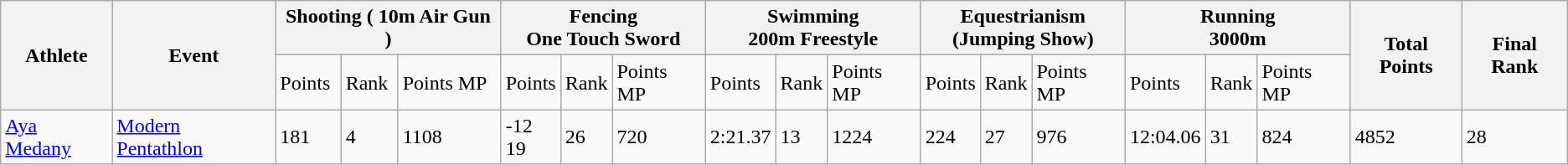<table class="wikitable">
<tr>
<th rowspan="2">Athlete</th>
<th rowspan="2">Event</th>
<th colspan="3">Shooting ( 10m Air Gun )</th>
<th colspan="3">Fencing<br>One Touch Sword</th>
<th colspan="3">Swimming<br>200m Freestyle</th>
<th colspan="3">Equestrianism<br>(Jumping Show)</th>
<th colspan="3">Running<br>3000m</th>
<th rowspan="2">Total Points</th>
<th rowspan="2">Final Rank</th>
</tr>
<tr>
<td>Points</td>
<td>Rank</td>
<td>Points MP</td>
<td>Points</td>
<td>Rank</td>
<td>Points MP</td>
<td>Points</td>
<td>Rank</td>
<td>Points MP</td>
<td>Points</td>
<td>Rank</td>
<td>Points MP</td>
<td>Points</td>
<td>Rank</td>
<td>Points MP</td>
</tr>
<tr>
<td><a href='#'>Aya Medany</a></td>
<td><a href='#'>Modern Pentathlon</a></td>
<td>181</td>
<td>4</td>
<td>1108</td>
<td>-12<br>19</td>
<td>26</td>
<td>720</td>
<td>2:21.37</td>
<td>13</td>
<td>1224</td>
<td>224</td>
<td>27</td>
<td>976</td>
<td>12:04.06</td>
<td>31</td>
<td>824</td>
<td>4852</td>
<td>28</td>
</tr>
</table>
